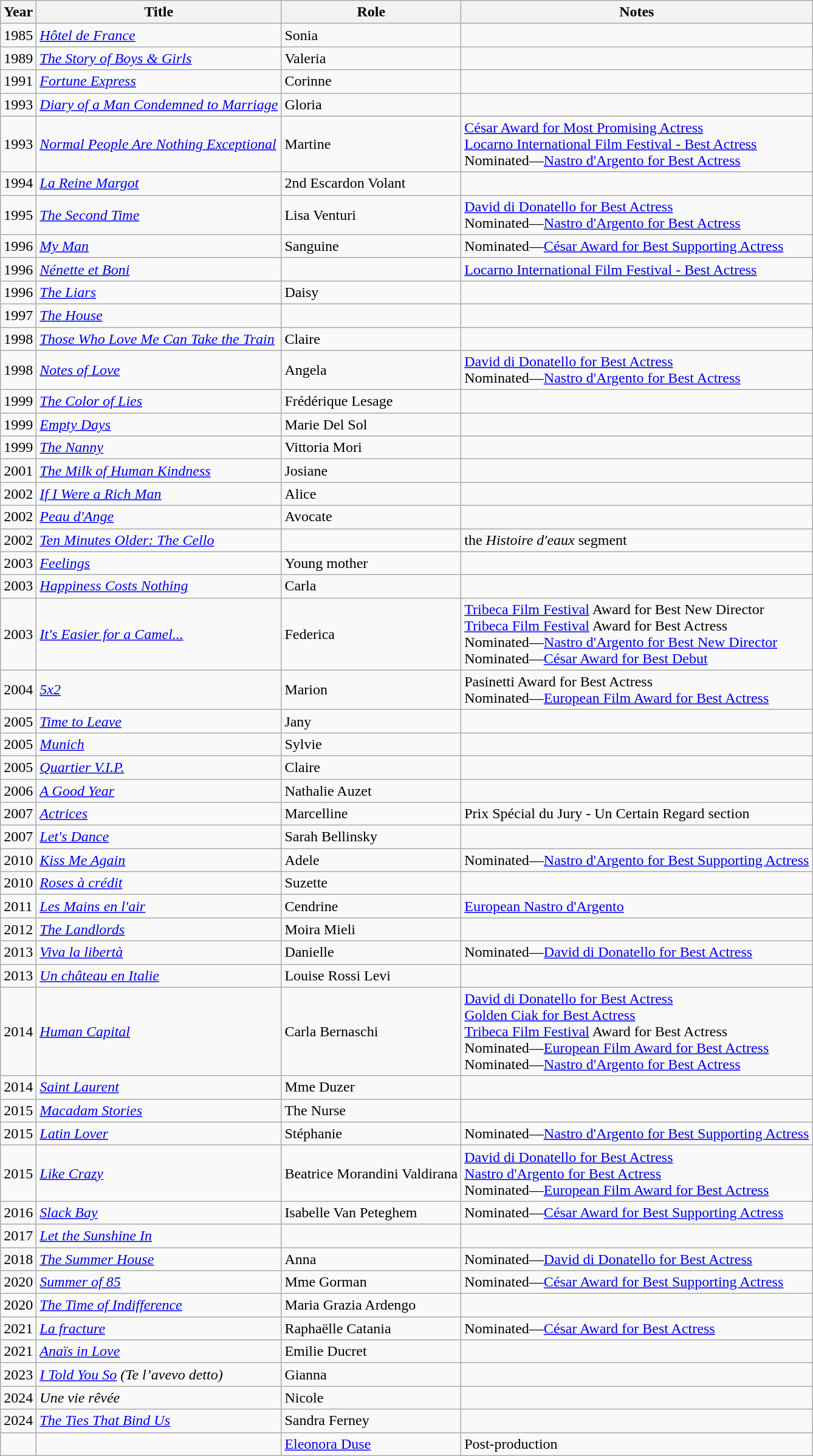<table class="wikitable sortable">
<tr>
<th>Year</th>
<th>Title</th>
<th>Role</th>
<th class="unsortable">Notes</th>
</tr>
<tr>
<td>1985</td>
<td><em><a href='#'>Hôtel de France</a></em></td>
<td>Sonia</td>
<td></td>
</tr>
<tr>
<td>1989</td>
<td><em><a href='#'>The Story of Boys & Girls</a></em></td>
<td>Valeria</td>
<td></td>
</tr>
<tr>
<td>1991</td>
<td><em><a href='#'>Fortune Express</a></em></td>
<td>Corinne</td>
<td></td>
</tr>
<tr>
<td>1993</td>
<td><em><a href='#'>Diary of a Man Condemned to Marriage</a></em></td>
<td>Gloria</td>
<td></td>
</tr>
<tr>
<td>1993</td>
<td><em><a href='#'>Normal People Are Nothing Exceptional</a></em></td>
<td>Martine</td>
<td><a href='#'>César Award for Most Promising Actress</a><br><a href='#'>Locarno International Film Festival - Best Actress</a><br>Nominated—<a href='#'>Nastro d'Argento for Best Actress</a></td>
</tr>
<tr>
<td>1994</td>
<td><em><a href='#'>La Reine Margot</a></em></td>
<td>2nd Escardon Volant</td>
<td></td>
</tr>
<tr>
<td>1995</td>
<td><em><a href='#'>The Second Time</a></em></td>
<td>Lisa Venturi</td>
<td><a href='#'>David di Donatello for Best Actress</a><br>Nominated—<a href='#'>Nastro d'Argento for Best Actress</a></td>
</tr>
<tr>
<td>1996</td>
<td><em><a href='#'>My Man</a></em></td>
<td>Sanguine</td>
<td>Nominated—<a href='#'>César Award for Best Supporting Actress</a></td>
</tr>
<tr>
<td>1996</td>
<td><em><a href='#'>Nénette et Boni</a></em></td>
<td></td>
<td><a href='#'>Locarno International Film Festival - Best Actress</a></td>
</tr>
<tr>
<td>1996</td>
<td><em><a href='#'>The Liars</a></em></td>
<td>Daisy</td>
<td></td>
</tr>
<tr>
<td>1997</td>
<td><em><a href='#'>The House</a></em></td>
<td></td>
<td></td>
</tr>
<tr>
<td>1998</td>
<td><em><a href='#'>Those Who Love Me Can Take the Train</a></em></td>
<td>Claire</td>
<td></td>
</tr>
<tr>
<td>1998</td>
<td><em><a href='#'>Notes of Love</a></em></td>
<td>Angela</td>
<td><a href='#'>David di Donatello for Best Actress</a><br>Nominated—<a href='#'>Nastro d'Argento for Best Actress</a></td>
</tr>
<tr>
<td>1999</td>
<td><em><a href='#'>The Color of Lies</a></em></td>
<td>Frédérique Lesage</td>
<td></td>
</tr>
<tr>
<td>1999</td>
<td><em><a href='#'>Empty Days</a></em></td>
<td>Marie Del Sol</td>
<td></td>
</tr>
<tr>
<td>1999</td>
<td><em><a href='#'>The Nanny</a></em></td>
<td>Vittoria Mori</td>
<td></td>
</tr>
<tr>
<td>2001</td>
<td><em><a href='#'>The Milk of Human Kindness</a></em></td>
<td>Josiane</td>
<td></td>
</tr>
<tr>
<td>2002</td>
<td><em><a href='#'>If I Were a Rich Man</a></em></td>
<td>Alice</td>
<td></td>
</tr>
<tr>
<td>2002</td>
<td><em><a href='#'>Peau d'Ange</a></em></td>
<td>Avocate</td>
<td></td>
</tr>
<tr>
<td>2002</td>
<td><em><a href='#'>Ten Minutes Older: The Cello</a></em></td>
<td></td>
<td>the <em>Histoire d'eaux</em> segment</td>
</tr>
<tr>
<td>2003</td>
<td><em><a href='#'>Feelings</a></em></td>
<td>Young mother</td>
<td></td>
</tr>
<tr>
<td>2003</td>
<td><em><a href='#'>Happiness Costs Nothing</a></em></td>
<td>Carla</td>
<td></td>
</tr>
<tr>
<td>2003</td>
<td><em><a href='#'>It's Easier for a Camel...</a></em></td>
<td>Federica</td>
<td><a href='#'>Tribeca Film Festival</a> Award for Best New Director<br><a href='#'>Tribeca Film Festival</a> Award for Best Actress<br>Nominated—<a href='#'>Nastro d'Argento for Best New Director</a><br>Nominated—<a href='#'>César Award for Best Debut</a></td>
</tr>
<tr>
<td>2004</td>
<td><em><a href='#'>5x2</a></em></td>
<td>Marion</td>
<td>Pasinetti Award for Best Actress<br>Nominated—<a href='#'>European Film Award for Best Actress</a></td>
</tr>
<tr>
<td>2005</td>
<td><em><a href='#'>Time to Leave</a></em></td>
<td>Jany</td>
<td></td>
</tr>
<tr>
<td>2005</td>
<td><em><a href='#'>Munich</a></em></td>
<td>Sylvie</td>
<td></td>
</tr>
<tr>
<td>2005</td>
<td><em><a href='#'>Quartier V.I.P.</a></em></td>
<td>Claire</td>
<td></td>
</tr>
<tr>
<td>2006</td>
<td><em><a href='#'>A Good Year</a></em></td>
<td>Nathalie Auzet</td>
<td></td>
</tr>
<tr>
<td>2007</td>
<td><em><a href='#'>Actrices</a></em></td>
<td>Marcelline</td>
<td>Prix Spécial du Jury - Un Certain Regard section</td>
</tr>
<tr>
<td>2007</td>
<td><em><a href='#'>Let's Dance</a></em></td>
<td>Sarah Bellinsky</td>
<td></td>
</tr>
<tr>
<td>2010</td>
<td><em><a href='#'>Kiss Me Again</a></em></td>
<td>Adele</td>
<td>Nominated—<a href='#'>Nastro d'Argento for Best Supporting Actress</a></td>
</tr>
<tr>
<td>2010</td>
<td><em><a href='#'>Roses à crédit</a></em></td>
<td>Suzette</td>
<td></td>
</tr>
<tr>
<td>2011</td>
<td><em><a href='#'>Les Mains en l'air</a></em></td>
<td>Cendrine</td>
<td><a href='#'>European Nastro d'Argento</a></td>
</tr>
<tr>
<td>2012</td>
<td><em><a href='#'>The Landlords</a></em></td>
<td>Moira Mieli</td>
<td></td>
</tr>
<tr>
<td>2013</td>
<td><em><a href='#'>Viva la libertà</a></em></td>
<td>Danielle</td>
<td>Nominated—<a href='#'>David di Donatello for Best Actress</a></td>
</tr>
<tr>
<td>2013</td>
<td><em><a href='#'>Un château en Italie</a></em></td>
<td>Louise Rossi Levi</td>
<td></td>
</tr>
<tr>
<td>2014</td>
<td><em><a href='#'>Human Capital</a></em></td>
<td>Carla Bernaschi</td>
<td><a href='#'>David di Donatello for Best Actress</a><br><a href='#'>Golden Ciak for Best Actress</a><br><a href='#'>Tribeca Film Festival</a> Award for Best Actress<br>Nominated—<a href='#'>European Film Award for Best Actress</a><br>Nominated—<a href='#'>Nastro d'Argento for Best Actress</a></td>
</tr>
<tr>
<td>2014</td>
<td><em><a href='#'>Saint Laurent</a></em></td>
<td>Mme Duzer</td>
<td></td>
</tr>
<tr>
<td>2015</td>
<td><em><a href='#'>Macadam Stories</a></em></td>
<td>The Nurse</td>
<td></td>
</tr>
<tr>
<td>2015</td>
<td><em><a href='#'>Latin Lover</a></em></td>
<td>Stéphanie</td>
<td>Nominated—<a href='#'>Nastro d'Argento for Best Supporting Actress</a></td>
</tr>
<tr>
<td>2015</td>
<td><em><a href='#'>Like Crazy</a></em></td>
<td>Beatrice Morandini Valdirana</td>
<td><a href='#'>David di Donatello for Best Actress</a><br><a href='#'>Nastro d'Argento for Best Actress</a><br>Nominated—<a href='#'>European Film Award for Best Actress</a></td>
</tr>
<tr>
<td>2016</td>
<td><em><a href='#'>Slack Bay</a></em></td>
<td>Isabelle Van Peteghem</td>
<td>Nominated—<a href='#'>César Award for Best Supporting Actress</a></td>
</tr>
<tr>
<td>2017</td>
<td><em><a href='#'>Let the Sunshine In</a></em></td>
<td></td>
<td></td>
</tr>
<tr>
<td>2018</td>
<td><em><a href='#'>The Summer House</a></em></td>
<td>Anna</td>
<td>Nominated—<a href='#'>David di Donatello for Best Actress</a></td>
</tr>
<tr>
<td>2020</td>
<td><em><a href='#'>Summer of 85</a></em></td>
<td>Mme Gorman</td>
<td>Nominated—<a href='#'>César Award for Best Supporting Actress</a></td>
</tr>
<tr>
<td>2020</td>
<td><em><a href='#'>The Time of Indifference</a></em></td>
<td>Maria Grazia Ardengo</td>
<td></td>
</tr>
<tr>
<td>2021</td>
<td><em><a href='#'>La fracture</a></em></td>
<td>Raphaëlle Catania</td>
<td>Nominated—<a href='#'>César Award for Best Actress</a></td>
</tr>
<tr>
<td>2021</td>
<td><em><a href='#'>Anaïs in Love</a></em></td>
<td>Emilie Ducret</td>
<td></td>
</tr>
<tr>
<td>2023</td>
<td><em><a href='#'>I Told You So</a> (Te l’avevo detto)</em></td>
<td>Gianna</td>
<td></td>
</tr>
<tr>
<td>2024</td>
<td><em>Une vie rêvée</em></td>
<td>Nicole</td>
<td></td>
</tr>
<tr>
<td>2024</td>
<td><em><a href='#'>The Ties That Bind Us</a></em></td>
<td>Sandra Ferney</td>
<td></td>
</tr>
<tr>
<td></td>
<td></td>
<td><a href='#'>Eleonora Duse</a></td>
<td>Post-production</td>
</tr>
</table>
